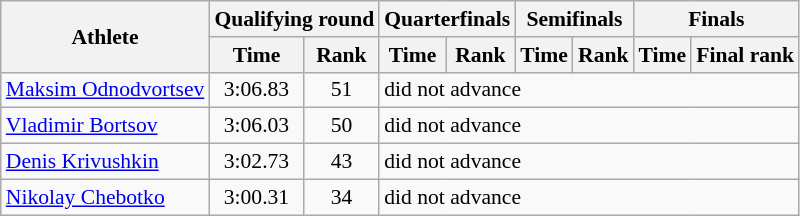<table class="wikitable" style="font-size:90%">
<tr>
<th rowspan="2">Athlete</th>
<th colspan="2">Qualifying round</th>
<th colspan="2">Quarterfinals</th>
<th colspan="2">Semifinals</th>
<th colspan="2">Finals</th>
</tr>
<tr>
<th>Time</th>
<th>Rank</th>
<th>Time</th>
<th>Rank</th>
<th>Time</th>
<th>Rank</th>
<th>Time</th>
<th>Final rank</th>
</tr>
<tr>
<td><a href='#'>Maksim Odnodvortsev</a></td>
<td align="center">3:06.83</td>
<td align="center">51</td>
<td colspan="6">did not advance</td>
</tr>
<tr>
<td><a href='#'>Vladimir Bortsov</a></td>
<td align="center">3:06.03</td>
<td align="center">50</td>
<td colspan="6">did not advance</td>
</tr>
<tr>
<td><a href='#'>Denis Krivushkin</a></td>
<td align="center">3:02.73</td>
<td align="center">43</td>
<td colspan="6">did not advance</td>
</tr>
<tr>
<td><a href='#'>Nikolay Chebotko</a></td>
<td align="center">3:00.31</td>
<td align="center">34</td>
<td colspan="6">did not advance</td>
</tr>
</table>
